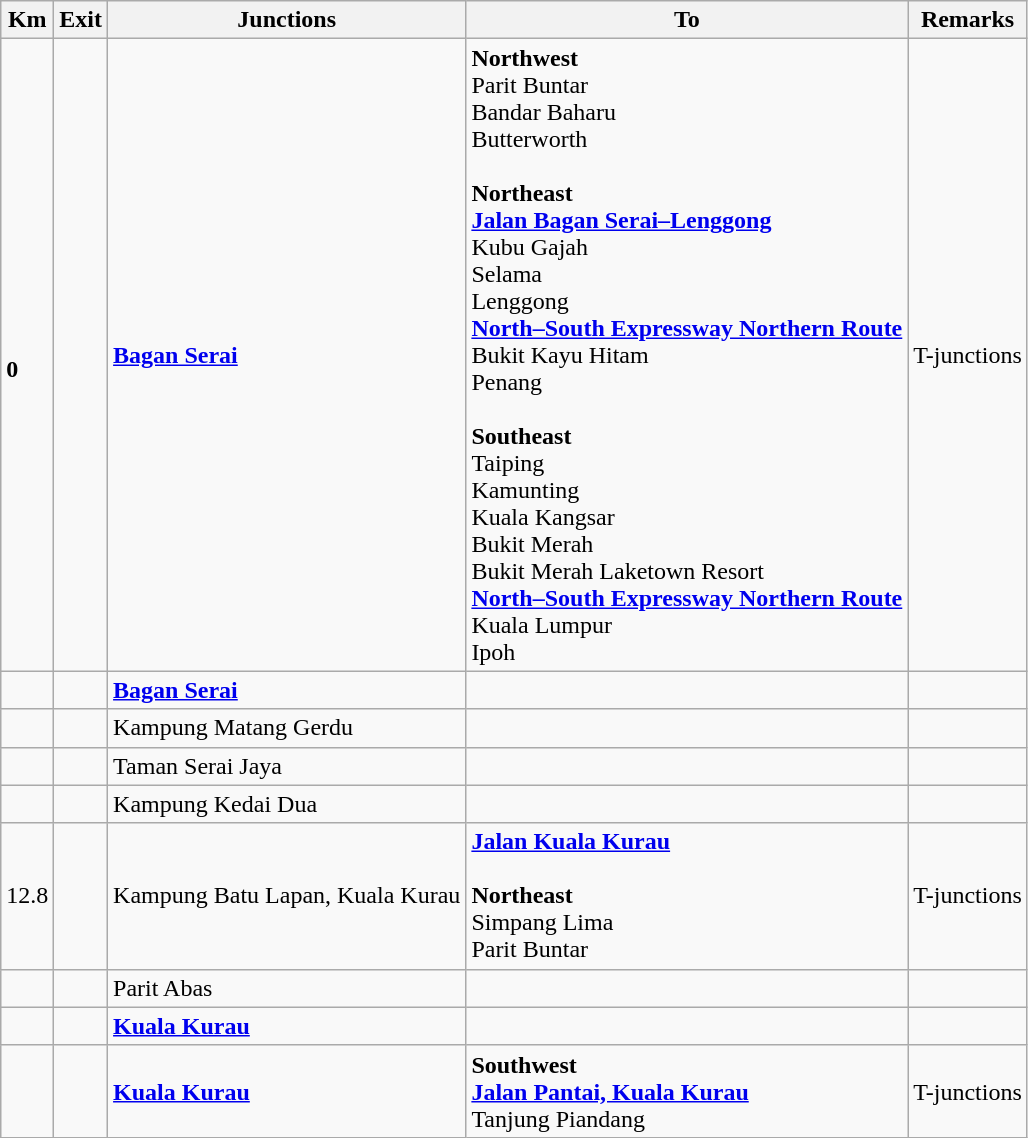<table class="wikitable">
<tr>
<th>Km</th>
<th>Exit</th>
<th>Junctions</th>
<th>To</th>
<th>Remarks</th>
</tr>
<tr>
<td><br><strong>0</strong></td>
<td></td>
<td><strong><a href='#'>Bagan Serai</a></strong></td>
<td><strong>Northwest</strong><br> Parit Buntar<br> Bandar Baharu<br> Butterworth<br><br><strong>Northeast</strong><br> <strong><a href='#'>Jalan Bagan Serai–Lenggong</a></strong><br> Kubu Gajah<br> Selama<br> Lenggong<br>  <strong><a href='#'>North–South Expressway Northern Route</a></strong><br>Bukit Kayu Hitam<br>Penang<br><br><strong>Southeast</strong><br> Taiping<br> Kamunting<br> Kuala Kangsar<br> Bukit Merah<br> Bukit Merah Laketown Resort<br>  <strong><a href='#'>North–South Expressway Northern Route</a></strong><br>Kuala Lumpur<br>Ipoh</td>
<td>T-junctions</td>
</tr>
<tr>
<td></td>
<td></td>
<td><strong><a href='#'>Bagan Serai</a></strong></td>
<td></td>
<td></td>
</tr>
<tr>
<td></td>
<td></td>
<td>Kampung Matang Gerdu</td>
<td></td>
<td></td>
</tr>
<tr>
<td></td>
<td></td>
<td>Taman Serai Jaya</td>
<td></td>
<td></td>
</tr>
<tr>
<td></td>
<td></td>
<td>Kampung Kedai Dua</td>
<td></td>
<td></td>
</tr>
<tr>
<td>12.8</td>
<td></td>
<td>Kampung Batu Lapan, Kuala Kurau</td>
<td> <strong><a href='#'>Jalan Kuala Kurau</a></strong><br><br><strong>Northeast</strong><br>Simpang Lima<br>Parit Buntar</td>
<td>T-junctions</td>
</tr>
<tr>
<td></td>
<td></td>
<td>Parit Abas</td>
<td></td>
<td></td>
</tr>
<tr>
<td></td>
<td></td>
<td><strong><a href='#'>Kuala Kurau</a></strong></td>
<td></td>
<td></td>
</tr>
<tr>
<td></td>
<td></td>
<td><strong><a href='#'>Kuala Kurau</a></strong></td>
<td><strong>Southwest</strong><br><strong><a href='#'>Jalan Pantai, Kuala Kurau</a></strong><br>Tanjung Piandang</td>
<td>T-junctions</td>
</tr>
</table>
